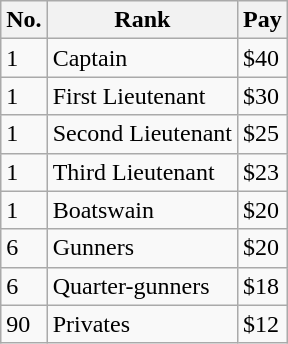<table class="wikitable">
<tr>
<th>No.</th>
<th>Rank</th>
<th>Pay</th>
</tr>
<tr>
<td>1</td>
<td>Captain</td>
<td>$40</td>
</tr>
<tr>
<td>1</td>
<td>First Lieutenant</td>
<td>$30</td>
</tr>
<tr>
<td>1</td>
<td>Second Lieutenant</td>
<td>$25</td>
</tr>
<tr>
<td>1</td>
<td>Third Lieutenant</td>
<td>$23</td>
</tr>
<tr>
<td>1</td>
<td>Boatswain</td>
<td>$20</td>
</tr>
<tr>
<td>6</td>
<td>Gunners</td>
<td>$20</td>
</tr>
<tr>
<td>6</td>
<td>Quarter-gunners</td>
<td>$18</td>
</tr>
<tr>
<td>90</td>
<td>Privates</td>
<td>$12</td>
</tr>
</table>
